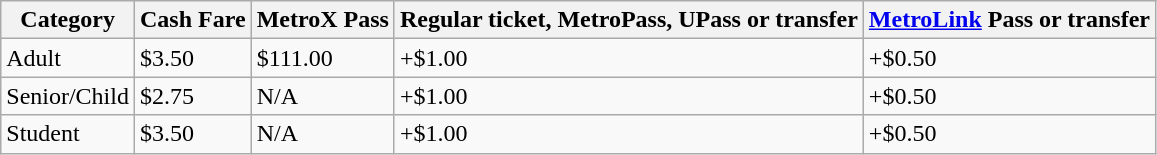<table class="wikitable">
<tr>
<th>Category</th>
<th>Cash Fare</th>
<th>MetroX Pass</th>
<th>Regular ticket, MetroPass, UPass or transfer</th>
<th><a href='#'>MetroLink</a> Pass or transfer</th>
</tr>
<tr>
<td>Adult</td>
<td>$3.50</td>
<td>$111.00</td>
<td>+$1.00</td>
<td>+$0.50</td>
</tr>
<tr>
<td>Senior/Child</td>
<td>$2.75</td>
<td>N/A</td>
<td>+$1.00</td>
<td>+$0.50</td>
</tr>
<tr>
<td>Student</td>
<td>$3.50</td>
<td>N/A</td>
<td>+$1.00</td>
<td>+$0.50</td>
</tr>
</table>
